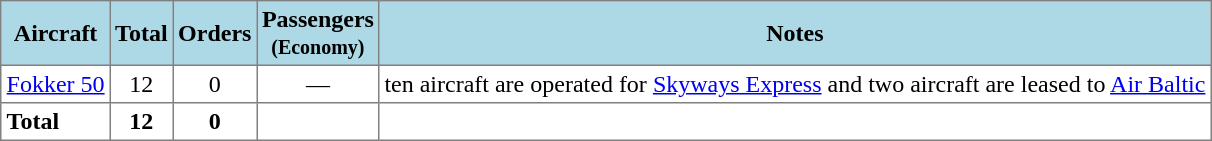<table class="toccolours" border="1" cellpadding="3" style="border-collapse:collapse;margin:1em auto;">
<tr bgcolor=lightblue>
<th>Aircraft</th>
<th>Total</th>
<th>Orders</th>
<th>Passengers<br><small>(Economy)</small></th>
<th>Notes</th>
</tr>
<tr>
<td><a href='#'>Fokker 50</a></td>
<td align="center">12</td>
<td align="center">0</td>
<td align="center">—</td>
<td>ten aircraft are operated for <a href='#'>Skyways Express</a> and two aircraft are leased to <a href='#'>Air Baltic</a></td>
</tr>
<tr>
<td><strong>Total</strong></td>
<th>12</th>
<th>0</th>
<th></th>
</tr>
</table>
